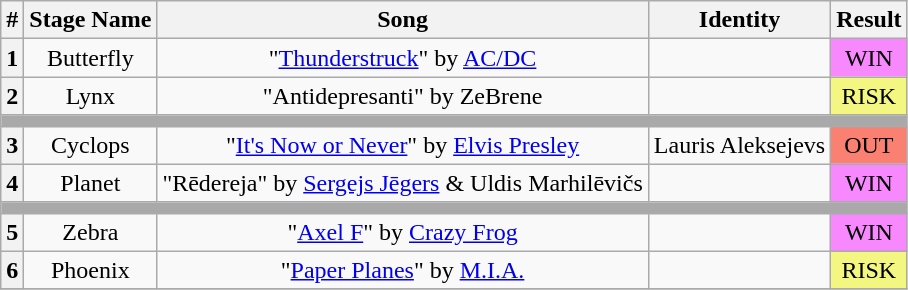<table class="wikitable plainrowheaders" style="text-align: center;">
<tr>
<th>#</th>
<th>Stage Name</th>
<th>Song</th>
<th>Identity</th>
<th>Result</th>
</tr>
<tr>
<th>1</th>
<td>Butterfly</td>
<td>"<a href='#'>Thunderstruck</a>" by <a href='#'>AC/DC</a></td>
<td></td>
<td bgcolor="#F888FD">WIN</td>
</tr>
<tr>
<th>2</th>
<td>Lynx</td>
<td>"Antidepresanti" by ZeBrene</td>
<td></td>
<td bgcolor="#F3F781">RISK</td>
</tr>
<tr>
<td colspan="5" style="background:darkgray"></td>
</tr>
<tr>
<th>3</th>
<td>Cyclops</td>
<td>"<a href='#'>It's Now or Never</a>" by <a href='#'>Elvis Presley</a></td>
<td>Lauris Aleksejevs</td>
<td bgcolor="salmon">OUT</td>
</tr>
<tr>
<th>4</th>
<td>Planet</td>
<td>"Rēdereja" by <a href='#'>Sergejs Jēgers</a> & Uldis Marhilēvičs</td>
<td></td>
<td bgcolor="#F888FD">WIN</td>
</tr>
<tr>
<td colspan="5" style="background:darkgray"></td>
</tr>
<tr>
<th>5</th>
<td>Zebra</td>
<td>"<a href='#'>Axel F</a>" by <a href='#'>Crazy Frog</a></td>
<td></td>
<td bgcolor="#F888FD">WIN</td>
</tr>
<tr>
<th>6</th>
<td>Phoenix</td>
<td>"<a href='#'>Paper Planes</a>" by <a href='#'>M.I.A.</a></td>
<td></td>
<td bgcolor="#F3F781">RISK</td>
</tr>
<tr>
</tr>
</table>
